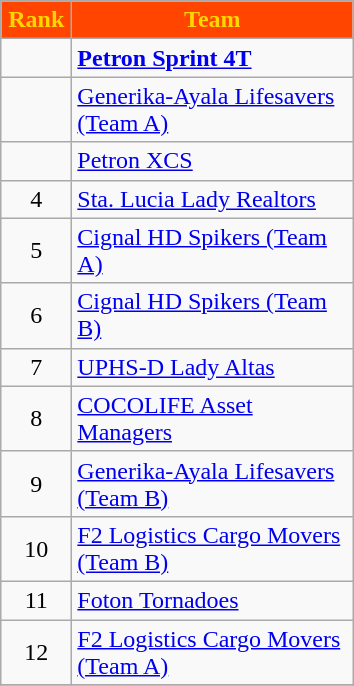<table class="wikitable" style="text-align: center;">
<tr>
<th width=40 style="background:#FF4500; color:#FFD700;">Rank</th>
<th width=180 style="background:#FF4500; color:#FFD700;">Team</th>
</tr>
<tr>
<td></td>
<td align="left"><strong><a href='#'>Petron Sprint 4T</a></strong></td>
</tr>
<tr>
<td></td>
<td align="left"><a href='#'>Generika-Ayala Lifesavers (Team A)</a></td>
</tr>
<tr>
<td></td>
<td align="left"><a href='#'>Petron XCS</a></td>
</tr>
<tr>
<td>4</td>
<td align="left"><a href='#'>Sta. Lucia Lady Realtors</a></td>
</tr>
<tr>
<td>5</td>
<td align="left"><a href='#'>Cignal HD Spikers (Team A)</a></td>
</tr>
<tr>
<td>6</td>
<td align="left"><a href='#'>Cignal HD Spikers (Team B)</a></td>
</tr>
<tr>
<td>7</td>
<td align="left"><a href='#'>UPHS-D Lady Altas</a></td>
</tr>
<tr>
<td>8</td>
<td align="left"><a href='#'>COCOLIFE Asset Managers</a></td>
</tr>
<tr>
<td>9</td>
<td align="left"><a href='#'>Generika-Ayala Lifesavers (Team B)</a></td>
</tr>
<tr>
<td>10</td>
<td align="left"><a href='#'>F2 Logistics Cargo Movers (Team B)</a></td>
</tr>
<tr>
<td>11</td>
<td align="left"><a href='#'>Foton Tornadoes</a></td>
</tr>
<tr>
<td>12</td>
<td align="left"><a href='#'>F2 Logistics Cargo Movers (Team A)</a></td>
</tr>
<tr>
</tr>
</table>
